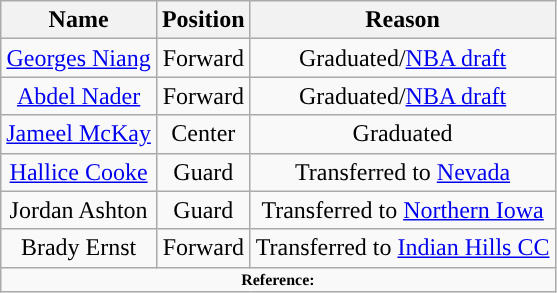<table class="wikitable" style="text-align: center">
<tr align=center>
<th>Name</th>
<th>Position</th>
<th>Reason</th>
</tr>
<tr>
<td><a href='#'>Georges Niang</a></td>
<td>Forward</td>
<td>Graduated/<a href='#'>NBA draft</a></td>
</tr>
<tr>
<td><a href='#'>Abdel Nader</a></td>
<td>Forward</td>
<td>Graduated/<a href='#'>NBA draft</a></td>
</tr>
<tr>
<td><a href='#'>Jameel McKay</a></td>
<td>Center</td>
<td>Graduated</td>
</tr>
<tr>
<td><a href='#'>Hallice Cooke</a></td>
<td>Guard</td>
<td>Transferred to <a href='#'>Nevada</a></td>
</tr>
<tr>
<td>Jordan Ashton</td>
<td>Guard</td>
<td>Transferred to <a href='#'>Northern Iowa</a></td>
</tr>
<tr>
<td>Brady Ernst</td>
<td>Forward</td>
<td>Transferred to <a href='#'>Indian Hills CC</a></td>
</tr>
<tr>
<td colspan="6"  style="font-size:8pt; text-align:center;"><strong>Reference:</strong></td>
</tr>
</table>
